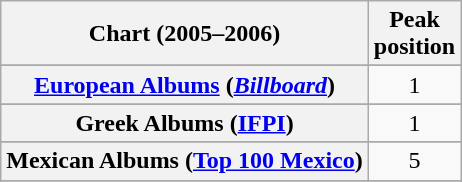<table class="wikitable sortable plainrowheaders">
<tr>
<th>Chart (2005–2006)</th>
<th>Peak<br>position</th>
</tr>
<tr>
</tr>
<tr>
</tr>
<tr>
</tr>
<tr>
</tr>
<tr>
</tr>
<tr>
</tr>
<tr>
</tr>
<tr>
<th scope="row"><a href='#'>European Albums</a> (<em><a href='#'>Billboard</a></em>)</th>
<td style="text-align:center;">1</td>
</tr>
<tr>
</tr>
<tr>
</tr>
<tr>
</tr>
<tr>
<th scope="row">Greek Albums (<a href='#'>IFPI</a>)</th>
<td align="center">1</td>
</tr>
<tr>
</tr>
<tr>
</tr>
<tr>
</tr>
<tr>
<th scope="row">Mexican Albums (<a href='#'>Top 100 Mexico</a>)</th>
<td align="center">5</td>
</tr>
<tr>
</tr>
<tr>
</tr>
<tr>
</tr>
<tr>
</tr>
<tr>
</tr>
<tr>
</tr>
<tr>
</tr>
<tr>
</tr>
<tr>
</tr>
<tr>
</tr>
<tr>
</tr>
</table>
